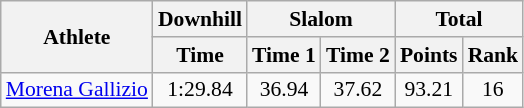<table class="wikitable" style="font-size:90%">
<tr>
<th rowspan="2">Athlete</th>
<th>Downhill</th>
<th colspan="2">Slalom</th>
<th colspan="2">Total</th>
</tr>
<tr>
<th>Time</th>
<th>Time 1</th>
<th>Time 2</th>
<th>Points</th>
<th>Rank</th>
</tr>
<tr>
<td><a href='#'>Morena Gallizio</a></td>
<td align="center">1:29.84</td>
<td align="center">36.94</td>
<td align="center">37.62</td>
<td align="center">93.21</td>
<td align="center">16</td>
</tr>
</table>
